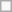<table class="wikitable">
<tr>
<td></td>
</tr>
</table>
